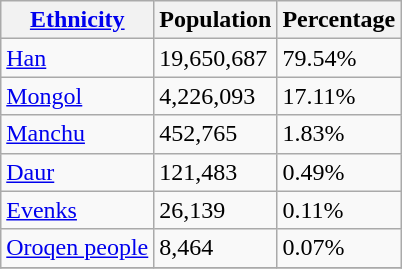<table class="wikitable sortable floatright">
<tr>
<th><a href='#'>Ethnicity</a></th>
<th>Population</th>
<th>Percentage</th>
</tr>
<tr>
<td><a href='#'>Han</a></td>
<td>19,650,687</td>
<td>79.54%</td>
</tr>
<tr>
<td><a href='#'>Mongol</a></td>
<td>4,226,093</td>
<td>17.11%</td>
</tr>
<tr>
<td><a href='#'>Manchu</a></td>
<td>452,765</td>
<td>1.83%</td>
</tr>
<tr>
<td><a href='#'>Daur</a></td>
<td>121,483</td>
<td>0.49%</td>
</tr>
<tr>
<td><a href='#'>Evenks</a></td>
<td>26,139</td>
<td>0.11%</td>
</tr>
<tr>
<td><a href='#'>Oroqen people</a></td>
<td>8,464</td>
<td>0.07%</td>
</tr>
<tr>
</tr>
</table>
